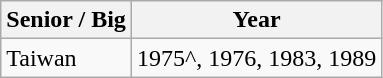<table class="wikitable">
<tr>
<th>Senior / Big</th>
<th>Year</th>
</tr>
<tr>
<td> Taiwan</td>
<td>1975^, 1976, 1983, 1989</td>
</tr>
</table>
